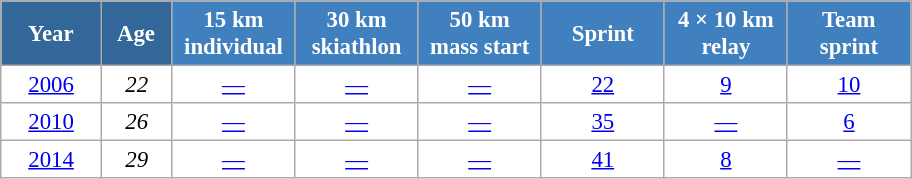<table class="wikitable" style="font-size:95%; text-align:center; border:grey solid 1px; border-collapse:collapse; background:#ffffff;">
<tr>
<th style="background-color:#369; color:white; width:60px;"> Year </th>
<th style="background-color:#369; color:white; width:40px;"> Age </th>
<th style="background-color:#4180be; color:white; width:75px;"> 15 km <br> individual </th>
<th style="background-color:#4180be; color:white; width:75px;"> 30 km <br> skiathlon </th>
<th style="background-color:#4180be; color:white; width:75px;"> 50 km <br> mass start </th>
<th style="background-color:#4180be; color:white; width:75px;"> Sprint </th>
<th style="background-color:#4180be; color:white; width:75px;"> 4 × 10 km <br> relay </th>
<th style="background-color:#4180be; color:white; width:75px;"> Team <br> sprint </th>
</tr>
<tr>
<td><a href='#'>2006</a></td>
<td><em>22</em></td>
<td><a href='#'>—</a></td>
<td><a href='#'>—</a></td>
<td><a href='#'>—</a></td>
<td><a href='#'>22</a></td>
<td><a href='#'>9</a></td>
<td><a href='#'>10</a></td>
</tr>
<tr>
<td><a href='#'>2010</a></td>
<td><em>26</em></td>
<td><a href='#'>—</a></td>
<td><a href='#'>—</a></td>
<td><a href='#'>—</a></td>
<td><a href='#'>35</a></td>
<td><a href='#'>—</a></td>
<td><a href='#'>6</a></td>
</tr>
<tr>
<td><a href='#'>2014</a></td>
<td><em>29</em></td>
<td><a href='#'>—</a></td>
<td><a href='#'>—</a></td>
<td><a href='#'>—</a></td>
<td><a href='#'>41</a></td>
<td><a href='#'>8</a></td>
<td><a href='#'>—</a></td>
</tr>
</table>
